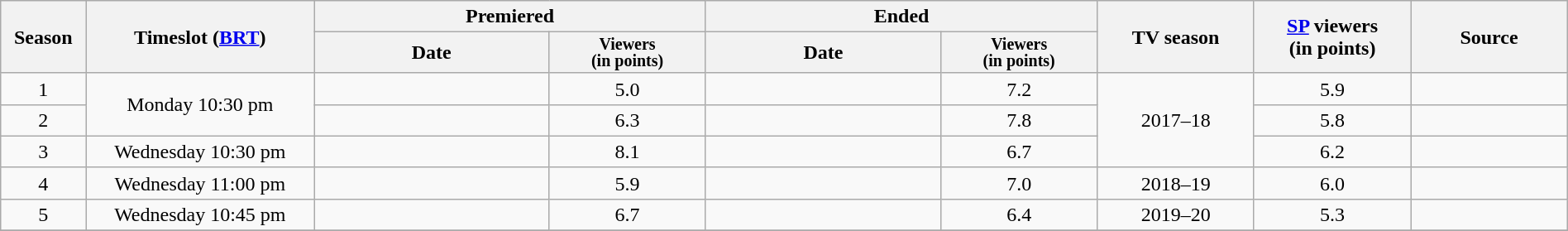<table class="wikitable" style="text-align:center; width:100%;">
<tr>
<th rowspan=2>Season</th>
<th rowspan=2>Timeslot (<a href='#'>BRT</a>)</th>
<th colspan=2 width="25%">Premiered</th>
<th colspan=2 width="25%">Ended</th>
<th rowspan=2 width="10%">TV season</th>
<th rowspan=2 width="10%"><a href='#'>SP</a> viewers<br>(in points)</th>
<th rowspan=2 width="10%">Source</th>
</tr>
<tr>
<th>Date</th>
<th span style="width:10%; font-size:smaller; font-weight:bold; line-height:100%;">Viewers<br>(in points)</th>
<th>Date</th>
<th span style="width:10%; font-size:smaller; font-weight:bold; line-height:100%;">Viewers<br>(in points)</th>
</tr>
<tr>
<td>1</td>
<td rowspan=2>Monday 10:30 pm</td>
<td></td>
<td>5.0</td>
<td></td>
<td>7.2</td>
<td rowspan=3>2017–18</td>
<td>5.9</td>
<td><br></td>
</tr>
<tr>
<td>2</td>
<td></td>
<td>6.3</td>
<td></td>
<td>7.8</td>
<td>5.8</td>
<td><br></td>
</tr>
<tr>
<td>3</td>
<td>Wednesday 10:30 pm</td>
<td></td>
<td>8.1</td>
<td></td>
<td>6.7</td>
<td>6.2</td>
<td><br></td>
</tr>
<tr>
<td>4</td>
<td>Wednesday 11:00 pm</td>
<td></td>
<td>5.9</td>
<td></td>
<td>7.0</td>
<td>2018–19</td>
<td>6.0</td>
<td><br></td>
</tr>
<tr>
<td>5</td>
<td>Wednesday 10:45 pm</td>
<td></td>
<td>6.7</td>
<td></td>
<td>6.4</td>
<td>2019–20</td>
<td>5.3</td>
<td><br></td>
</tr>
<tr>
</tr>
</table>
